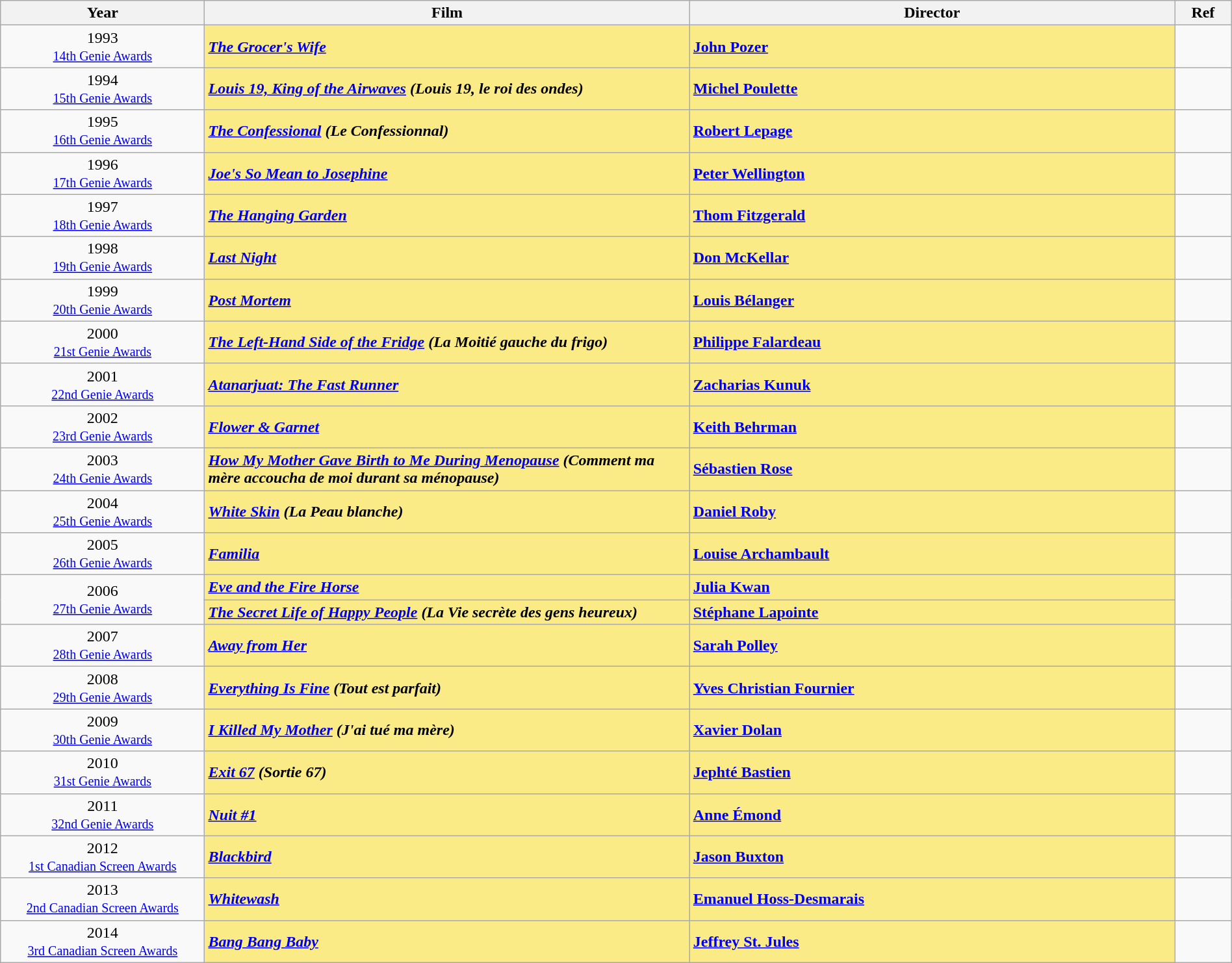<table class="wikitable" width="100%">
<tr>
<th width=8%>Year</th>
<th width=19%>Film</th>
<th width=19%>Director</th>
<th width=2%>Ref</th>
</tr>
<tr>
<td align="center">1993<br><small><a href='#'>14th Genie Awards</a></small></td>
<td style="background:#FAEB86;"><strong><em><a href='#'>The Grocer's Wife</a></em></strong></td>
<td style="background:#FAEB86;"><strong><a href='#'>John Pozer</a></strong></td>
<td></td>
</tr>
<tr>
<td align="center">1994<br><small><a href='#'>15th Genie Awards</a></small></td>
<td style="background:#FAEB86;"><strong><em><a href='#'>Louis 19, King of the Airwaves</a> (Louis 19, le roi des ondes)</em></strong></td>
<td style="background:#FAEB86;"><strong><a href='#'>Michel Poulette</a></strong></td>
<td></td>
</tr>
<tr>
<td align="center">1995<br><small><a href='#'>16th Genie Awards</a></small></td>
<td style="background:#FAEB86;"><strong><em><a href='#'>The Confessional</a> (Le Confessionnal)</em></strong></td>
<td style="background:#FAEB86;"><strong><a href='#'>Robert Lepage</a></strong></td>
<td></td>
</tr>
<tr>
<td align="center">1996<br><small><a href='#'>17th Genie Awards</a></small></td>
<td style="background:#FAEB86;"><strong><em><a href='#'>Joe's So Mean to Josephine</a></em></strong></td>
<td style="background:#FAEB86;"><strong><a href='#'>Peter Wellington</a></strong></td>
<td></td>
</tr>
<tr>
<td align="center">1997<br><small><a href='#'>18th Genie Awards</a></small></td>
<td style="background:#FAEB86;"><strong><em><a href='#'>The Hanging Garden</a></em></strong></td>
<td style="background:#FAEB86;"><strong><a href='#'>Thom Fitzgerald</a></strong></td>
<td></td>
</tr>
<tr>
<td align="center">1998<br><small><a href='#'>19th Genie Awards</a></small></td>
<td style="background:#FAEB86;"><strong><em><a href='#'>Last Night</a></em></strong></td>
<td style="background:#FAEB86;"><strong><a href='#'>Don McKellar</a></strong></td>
<td></td>
</tr>
<tr>
<td align="center">1999<br><small><a href='#'>20th Genie Awards</a></small></td>
<td style="background:#FAEB86;"><strong><em><a href='#'>Post Mortem</a></em></strong></td>
<td style="background:#FAEB86;"><strong><a href='#'>Louis Bélanger</a></strong></td>
<td></td>
</tr>
<tr>
<td align="center">2000<br><small><a href='#'>21st Genie Awards</a></small></td>
<td style="background:#FAEB86;"><strong><em><a href='#'>The Left-Hand Side of the Fridge</a> (La Moitié gauche du frigo)</em></strong></td>
<td style="background:#FAEB86;"><strong><a href='#'>Philippe Falardeau</a></strong></td>
<td></td>
</tr>
<tr>
<td align="center">2001<br><small><a href='#'>22nd Genie Awards</a></small></td>
<td style="background:#FAEB86;"><strong><em><a href='#'>Atanarjuat: The Fast Runner</a></em></strong></td>
<td style="background:#FAEB86;"><strong><a href='#'>Zacharias Kunuk</a></strong></td>
<td></td>
</tr>
<tr>
<td align="center">2002<br><small><a href='#'>23rd Genie Awards</a></small></td>
<td style="background:#FAEB86;"><strong><em><a href='#'>Flower & Garnet</a></em></strong></td>
<td style="background:#FAEB86;"><strong><a href='#'>Keith Behrman</a></strong></td>
<td></td>
</tr>
<tr>
<td align="center">2003<br><small><a href='#'>24th Genie Awards</a></small></td>
<td style="background:#FAEB86;"><strong><em><a href='#'>How My Mother Gave Birth to Me During Menopause</a> (Comment ma mère accoucha de moi durant sa ménopause)</em></strong></td>
<td style="background:#FAEB86;"><strong><a href='#'>Sébastien Rose</a></strong></td>
<td></td>
</tr>
<tr>
<td align="center">2004<br><small><a href='#'>25th Genie Awards</a></small></td>
<td style="background:#FAEB86;"><strong><em><a href='#'>White Skin</a> (La Peau blanche)</em></strong></td>
<td style="background:#FAEB86;"><strong><a href='#'>Daniel Roby</a></strong></td>
<td></td>
</tr>
<tr>
<td align="center">2005<br><small><a href='#'>26th Genie Awards</a></small></td>
<td style="background:#FAEB86;"><strong><em><a href='#'>Familia</a></em></strong></td>
<td style="background:#FAEB86;"><strong><a href='#'>Louise Archambault</a></strong></td>
<td></td>
</tr>
<tr>
<td align="center" rowspan=2>2006<br><small><a href='#'>27th Genie Awards</a></small></td>
<td style="background:#FAEB86;"><strong><em><a href='#'>Eve and the Fire Horse</a></em></strong></td>
<td style="background:#FAEB86;"><strong><a href='#'>Julia Kwan</a></strong></td>
<td rowspan=2></td>
</tr>
<tr>
<td style="background:#FAEB86;"><strong><em><a href='#'>The Secret Life of Happy People</a> (La Vie secrète des gens heureux)</em></strong></td>
<td style="background:#FAEB86;"><strong><a href='#'>Stéphane Lapointe</a></strong></td>
</tr>
<tr>
<td align="center">2007<br><small><a href='#'>28th Genie Awards</a></small></td>
<td style="background:#FAEB86;"><strong><em><a href='#'>Away from Her</a></em></strong></td>
<td style="background:#FAEB86;"><strong><a href='#'>Sarah Polley</a></strong></td>
<td></td>
</tr>
<tr>
<td align="center">2008<br><small><a href='#'>29th Genie Awards</a></small></td>
<td style="background:#FAEB86;"><strong><em><a href='#'>Everything Is Fine</a> (Tout est parfait)</em></strong></td>
<td style="background:#FAEB86;"><strong><a href='#'>Yves Christian Fournier</a></strong></td>
<td></td>
</tr>
<tr>
<td align="center">2009<br><small><a href='#'>30th Genie Awards</a></small></td>
<td style="background:#FAEB86;"><strong><em><a href='#'>I Killed My Mother</a> (J'ai tué ma mère)</em></strong></td>
<td style="background:#FAEB86;"><strong><a href='#'>Xavier Dolan</a></strong></td>
<td></td>
</tr>
<tr>
<td align="center">2010<br><small><a href='#'>31st Genie Awards</a></small></td>
<td style="background:#FAEB86;"><strong><em><a href='#'>Exit 67</a> (Sortie 67)</em></strong></td>
<td style="background:#FAEB86;"><strong><a href='#'>Jephté Bastien</a></strong></td>
<td></td>
</tr>
<tr>
<td align="center">2011<br><small><a href='#'>32nd Genie Awards</a></small></td>
<td style="background:#FAEB86;"><strong><em><a href='#'>Nuit #1</a></em></strong></td>
<td style="background:#FAEB86;"><strong><a href='#'>Anne Émond</a></strong></td>
<td></td>
</tr>
<tr>
<td align="center">2012<br><small><a href='#'>1st Canadian Screen Awards</a></small></td>
<td style="background:#FAEB86;"><strong><em><a href='#'>Blackbird</a></em></strong></td>
<td style="background:#FAEB86;"><strong><a href='#'>Jason Buxton</a></strong></td>
<td></td>
</tr>
<tr>
<td align="center">2013<br><small><a href='#'>2nd Canadian Screen Awards</a></small></td>
<td style="background:#FAEB86;"><strong><em><a href='#'>Whitewash</a></em></strong></td>
<td style="background:#FAEB86;"><strong><a href='#'>Emanuel Hoss-Desmarais</a></strong></td>
<td></td>
</tr>
<tr>
<td align="center">2014<br><small><a href='#'>3rd Canadian Screen Awards</a></small></td>
<td style="background:#FAEB86;"><strong><em><a href='#'>Bang Bang Baby</a></em></strong></td>
<td style="background:#FAEB86;"><strong><a href='#'>Jeffrey St. Jules</a></strong></td>
<td></td>
</tr>
</table>
